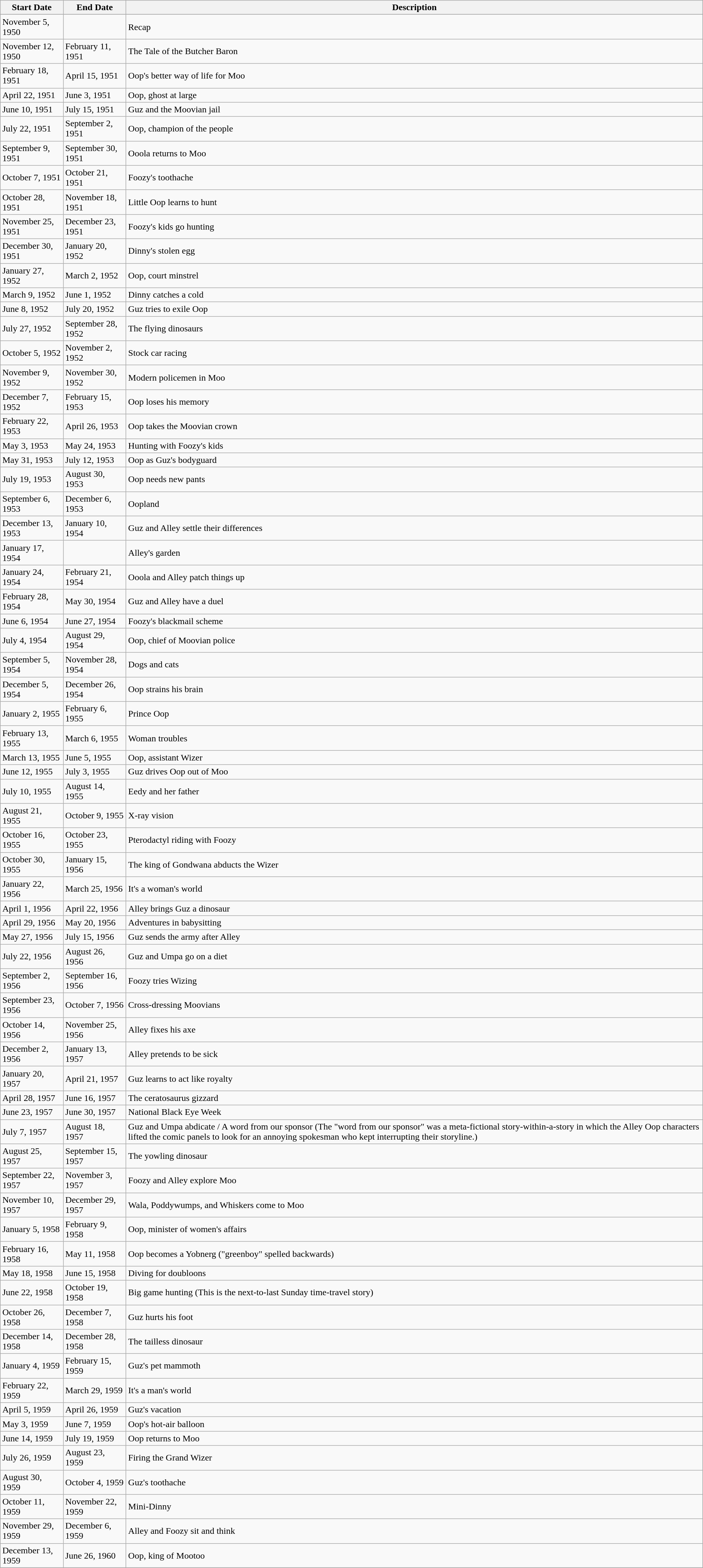<table class="wikitable">
<tr>
<th>Start Date</th>
<th>End Date</th>
<th>Description</th>
</tr>
<tr>
</tr>
<tr>
<td>November 5, 1950</td>
<td></td>
<td>Recap</td>
</tr>
<tr>
<td>November 12, 1950</td>
<td>February 11, 1951</td>
<td>The Tale of the Butcher Baron</td>
</tr>
<tr>
<td>February 18, 1951</td>
<td>April 15, 1951</td>
<td>Oop's better way of life for Moo</td>
</tr>
<tr>
<td>April 22, 1951</td>
<td>June 3, 1951</td>
<td>Oop, ghost at large</td>
</tr>
<tr>
<td>June 10, 1951</td>
<td>July 15, 1951</td>
<td>Guz and the Moovian jail</td>
</tr>
<tr>
<td>July 22, 1951</td>
<td>September 2, 1951</td>
<td>Oop, champion of the people</td>
</tr>
<tr>
<td>September 9, 1951</td>
<td>September 30, 1951</td>
<td>Ooola returns to Moo</td>
</tr>
<tr>
<td>October 7, 1951</td>
<td>October 21, 1951</td>
<td>Foozy's toothache</td>
</tr>
<tr>
<td>October 28, 1951</td>
<td>November 18, 1951</td>
<td>Little Oop learns to hunt</td>
</tr>
<tr>
<td>November 25, 1951</td>
<td>December 23, 1951</td>
<td>Foozy's kids go hunting</td>
</tr>
<tr>
<td>December 30, 1951</td>
<td>January 20, 1952</td>
<td>Dinny's stolen egg</td>
</tr>
<tr>
<td>January 27, 1952</td>
<td>March 2, 1952</td>
<td>Oop, court minstrel</td>
</tr>
<tr>
<td>March 9, 1952</td>
<td>June 1, 1952</td>
<td>Dinny catches a cold</td>
</tr>
<tr>
<td>June 8, 1952</td>
<td>July 20, 1952</td>
<td>Guz tries to exile Oop</td>
</tr>
<tr>
<td>July 27, 1952</td>
<td>September 28, 1952</td>
<td>The flying dinosaurs</td>
</tr>
<tr>
<td>October 5, 1952</td>
<td>November 2, 1952</td>
<td>Stock car racing</td>
</tr>
<tr>
<td>November 9, 1952</td>
<td>November 30, 1952</td>
<td>Modern policemen in Moo</td>
</tr>
<tr>
<td>December 7, 1952</td>
<td>February 15, 1953</td>
<td>Oop loses his memory</td>
</tr>
<tr>
<td>February 22, 1953</td>
<td>April 26, 1953</td>
<td>Oop takes the Moovian crown</td>
</tr>
<tr>
<td>May 3, 1953</td>
<td>May 24, 1953</td>
<td>Hunting with Foozy's kids</td>
</tr>
<tr>
<td>May 31, 1953</td>
<td>July 12, 1953</td>
<td>Oop as Guz's bodyguard</td>
</tr>
<tr>
<td>July 19, 1953</td>
<td>August 30, 1953</td>
<td>Oop needs new pants</td>
</tr>
<tr>
<td>September 6, 1953</td>
<td>December 6, 1953</td>
<td>Oopland</td>
</tr>
<tr>
<td>December 13, 1953</td>
<td>January 10, 1954</td>
<td>Guz and Alley settle their differences</td>
</tr>
<tr>
<td>January 17, 1954</td>
<td></td>
<td>Alley's garden</td>
</tr>
<tr>
<td>January 24, 1954</td>
<td>February 21, 1954</td>
<td>Ooola and Alley patch things up</td>
</tr>
<tr>
<td>February 28, 1954</td>
<td>May 30, 1954</td>
<td>Guz and Alley have a duel</td>
</tr>
<tr>
<td>June 6, 1954</td>
<td>June 27, 1954</td>
<td>Foozy's blackmail scheme</td>
</tr>
<tr>
<td>July 4, 1954</td>
<td>August 29, 1954</td>
<td>Oop, chief of Moovian police</td>
</tr>
<tr>
<td>September 5, 1954</td>
<td>November 28, 1954</td>
<td>Dogs and cats</td>
</tr>
<tr>
<td>December 5, 1954</td>
<td>December 26, 1954</td>
<td>Oop strains his brain</td>
</tr>
<tr>
<td>January 2, 1955</td>
<td>February 6, 1955</td>
<td>Prince Oop</td>
</tr>
<tr>
<td>February 13, 1955</td>
<td>March 6, 1955</td>
<td>Woman troubles</td>
</tr>
<tr>
<td>March 13, 1955</td>
<td>June 5, 1955</td>
<td>Oop, assistant Wizer</td>
</tr>
<tr>
<td>June 12, 1955</td>
<td>July 3, 1955</td>
<td>Guz drives Oop out of Moo</td>
</tr>
<tr>
<td>July 10, 1955</td>
<td>August 14, 1955</td>
<td>Eedy and her father</td>
</tr>
<tr>
<td>August 21, 1955</td>
<td>October 9, 1955</td>
<td>X-ray vision</td>
</tr>
<tr>
<td>October 16, 1955</td>
<td>October 23, 1955</td>
<td>Pterodactyl riding with Foozy</td>
</tr>
<tr>
<td>October 30, 1955</td>
<td>January 15, 1956</td>
<td>The king of Gondwana abducts the Wizer</td>
</tr>
<tr>
<td>January 22, 1956</td>
<td>March 25, 1956</td>
<td>It's a woman's world</td>
</tr>
<tr>
<td>April 1, 1956</td>
<td>April 22, 1956</td>
<td>Alley brings Guz a dinosaur</td>
</tr>
<tr>
<td>April 29, 1956</td>
<td>May 20, 1956</td>
<td>Adventures in babysitting</td>
</tr>
<tr>
<td>May 27, 1956</td>
<td>July 15, 1956</td>
<td>Guz sends the army after Alley</td>
</tr>
<tr>
<td>July 22, 1956</td>
<td>August 26, 1956</td>
<td>Guz and Umpa go on a diet</td>
</tr>
<tr>
<td>September 2, 1956</td>
<td>September 16, 1956</td>
<td>Foozy tries Wizing</td>
</tr>
<tr>
<td>September 23, 1956</td>
<td>October 7, 1956</td>
<td>Cross-dressing Moovians</td>
</tr>
<tr>
<td>October 14, 1956</td>
<td>November 25, 1956</td>
<td>Alley fixes his axe</td>
</tr>
<tr>
<td>December 2, 1956</td>
<td>January 13, 1957</td>
<td>Alley pretends to be sick</td>
</tr>
<tr>
<td>January 20, 1957</td>
<td>April 21, 1957</td>
<td>Guz learns to act like royalty</td>
</tr>
<tr>
<td>April 28, 1957</td>
<td>June 16, 1957</td>
<td>The ceratosaurus gizzard</td>
</tr>
<tr>
<td>June 23, 1957</td>
<td>June 30, 1957</td>
<td>National Black Eye Week</td>
</tr>
<tr>
<td>July 7, 1957</td>
<td>August 18, 1957</td>
<td>Guz and Umpa abdicate / A word from our sponsor (The "word from our sponsor" was a meta-fictional story-within-a-story in which the Alley Oop characters lifted the comic panels to look for an annoying spokesman who kept interrupting their storyline.)</td>
</tr>
<tr>
<td>August 25, 1957</td>
<td>September 15, 1957</td>
<td>The yowling dinosaur</td>
</tr>
<tr>
<td>September 22, 1957</td>
<td>November 3, 1957</td>
<td>Foozy and Alley explore Moo</td>
</tr>
<tr>
<td>November 10, 1957</td>
<td>December 29, 1957</td>
<td>Wala, Poddywumps, and Whiskers come to Moo</td>
</tr>
<tr>
<td>January 5, 1958</td>
<td>February 9, 1958</td>
<td>Oop, minister of women's affairs</td>
</tr>
<tr>
<td>February 16, 1958</td>
<td>May 11, 1958</td>
<td>Oop becomes a Yobnerg ("greenboy" spelled backwards)</td>
</tr>
<tr>
<td>May 18, 1958</td>
<td>June 15, 1958</td>
<td>Diving for doubloons</td>
</tr>
<tr>
<td>June 22, 1958</td>
<td>October 19, 1958</td>
<td>Big game hunting (This is the next-to-last Sunday time-travel story)</td>
</tr>
<tr>
<td>October 26, 1958</td>
<td>December 7, 1958</td>
<td>Guz hurts his foot</td>
</tr>
<tr>
<td>December 14, 1958</td>
<td>December 28, 1958</td>
<td>The tailless dinosaur</td>
</tr>
<tr>
<td>January 4, 1959</td>
<td>February 15, 1959</td>
<td>Guz's pet mammoth</td>
</tr>
<tr>
<td>February 22, 1959</td>
<td>March 29, 1959</td>
<td>It's a man's world</td>
</tr>
<tr>
<td>April 5, 1959</td>
<td>April 26, 1959</td>
<td>Guz's vacation</td>
</tr>
<tr>
<td>May 3, 1959</td>
<td>June 7, 1959</td>
<td>Oop's hot-air balloon</td>
</tr>
<tr>
<td>June 14, 1959</td>
<td>July 19, 1959</td>
<td>Oop returns to Moo</td>
</tr>
<tr>
<td>July 26, 1959</td>
<td>August 23, 1959</td>
<td>Firing the Grand Wizer</td>
</tr>
<tr>
<td>August 30, 1959</td>
<td>October 4, 1959</td>
<td>Guz's toothache</td>
</tr>
<tr>
<td>October 11, 1959</td>
<td>November 22, 1959</td>
<td>Mini-Dinny</td>
</tr>
<tr>
<td>November 29, 1959</td>
<td>December 6, 1959</td>
<td>Alley and Foozy sit and think</td>
</tr>
<tr>
<td>December 13, 1959</td>
<td>June 26, 1960</td>
<td>Oop, king of Mootoo</td>
</tr>
<tr>
</tr>
</table>
